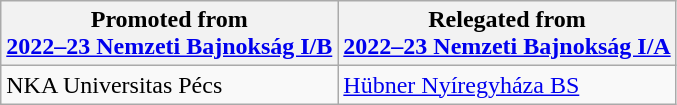<table class="wikitable">
<tr>
<th>Promoted from<br><a href='#'>2022–23 Nemzeti Bajnokság I/B</a></th>
<th>Relegated from<br><a href='#'>2022–23 Nemzeti Bajnokság I/A</a></th>
</tr>
<tr>
<td>NKA Universitas Pécs</td>
<td><a href='#'>Hübner Nyíregyháza BS</a></td>
</tr>
</table>
